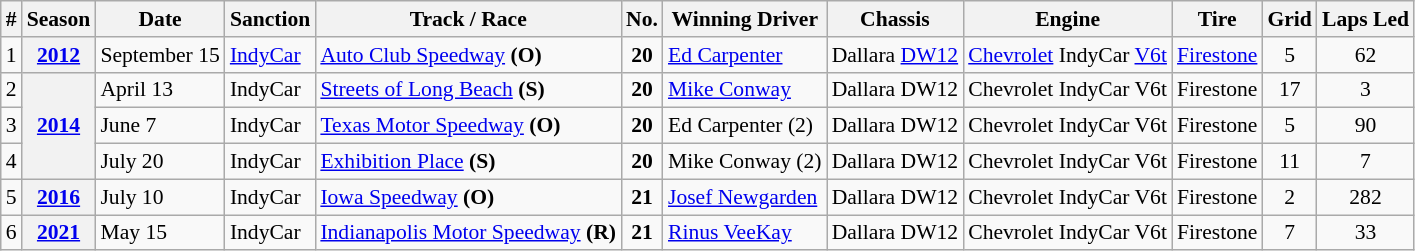<table class="wikitable" style="font-size:90%;">
<tr>
<th>#</th>
<th>Season</th>
<th>Date</th>
<th>Sanction</th>
<th>Track / Race</th>
<th>No.</th>
<th>Winning Driver</th>
<th>Chassis</th>
<th>Engine</th>
<th>Tire</th>
<th>Grid</th>
<th>Laps Led</th>
</tr>
<tr>
<td>1</td>
<th align=center><a href='#'>2012</a></th>
<td>September 15</td>
<td><a href='#'>IndyCar</a></td>
<td><a href='#'>Auto Club Speedway</a> <strong>(O)</strong></td>
<td align=center><strong>20</strong></td>
<td> <a href='#'>Ed Carpenter</a></td>
<td>Dallara <a href='#'>DW12</a></td>
<td><a href='#'>Chevrolet</a> IndyCar <a href='#'>V6</a><a href='#'>t</a></td>
<td><a href='#'>Firestone</a></td>
<td align=center>5</td>
<td align=center>62</td>
</tr>
<tr>
<td>2</td>
<th rowspan=3><a href='#'>2014</a></th>
<td>April 13</td>
<td>IndyCar</td>
<td><a href='#'>Streets of Long Beach</a> <strong>(S)</strong></td>
<td align=center><strong>20</strong></td>
<td> <a href='#'>Mike Conway</a></td>
<td>Dallara DW12</td>
<td>Chevrolet IndyCar V6t</td>
<td>Firestone</td>
<td align=center>17</td>
<td align=center>3</td>
</tr>
<tr>
<td>3</td>
<td>June 7</td>
<td>IndyCar</td>
<td><a href='#'>Texas Motor Speedway</a> <strong>(O)</strong></td>
<td align=center><strong>20</strong></td>
<td> Ed Carpenter (2)</td>
<td>Dallara DW12</td>
<td>Chevrolet IndyCar V6t</td>
<td>Firestone</td>
<td align=center>5</td>
<td align=center>90</td>
</tr>
<tr>
<td>4</td>
<td>July 20</td>
<td>IndyCar</td>
<td><a href='#'>Exhibition Place</a> <strong>(S)</strong></td>
<td align="center"><strong>20</strong></td>
<td> Mike Conway (2)</td>
<td>Dallara DW12</td>
<td>Chevrolet IndyCar V6t</td>
<td>Firestone</td>
<td align=center>11</td>
<td align=center>7</td>
</tr>
<tr>
<td>5</td>
<th align=center><a href='#'>2016</a></th>
<td>July 10</td>
<td>IndyCar</td>
<td><a href='#'>Iowa Speedway</a> <strong>(O)</strong></td>
<td align="center"><strong>21</strong></td>
<td> <a href='#'>Josef Newgarden</a></td>
<td>Dallara DW12</td>
<td>Chevrolet IndyCar V6t</td>
<td>Firestone</td>
<td align=center>2</td>
<td align=center>282</td>
</tr>
<tr>
<td>6</td>
<th align=center><a href='#'>2021</a></th>
<td>May 15</td>
<td>IndyCar</td>
<td><a href='#'>Indianapolis Motor Speedway</a> <strong>(R)</strong></td>
<td align="center"><strong>21</strong></td>
<td> <a href='#'>Rinus VeeKay</a></td>
<td>Dallara DW12</td>
<td>Chevrolet IndyCar V6t</td>
<td>Firestone</td>
<td align=center>7</td>
<td align=center>33</td>
</tr>
</table>
